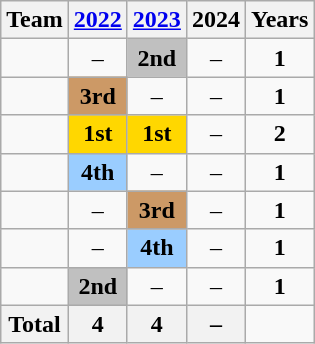<table class="wikitable" style="text-align:center">
<tr>
<th>Team</th>
<th><a href='#'>2022</a></th>
<th><a href='#'>2023</a></th>
<th>2024</th>
<th>Years</th>
</tr>
<tr>
<td align=left></td>
<td>–</td>
<td style="background:silver"><strong>2nd</strong></td>
<td>–</td>
<td><strong>1</strong></td>
</tr>
<tr>
<td align=left></td>
<td style="background:#cc9966"><strong>3rd</strong></td>
<td>–</td>
<td>–</td>
<td><strong>1</strong></td>
</tr>
<tr>
<td align=left></td>
<td style="background:gold"><strong>1st</strong></td>
<td style="background:gold"><strong>1st</strong></td>
<td>–</td>
<td><strong>2</strong></td>
</tr>
<tr>
<td align=left></td>
<td style="background:#9acdff"><strong>4th</strong></td>
<td>–</td>
<td>–</td>
<td><strong>1</strong></td>
</tr>
<tr>
<td align=left></td>
<td>–</td>
<td style="background:#cc9966"><strong>3rd</strong></td>
<td>–</td>
<td><strong>1</strong></td>
</tr>
<tr>
<td align=left></td>
<td>–</td>
<td style="background:#9acdff"><strong>4th</strong></td>
<td>–</td>
<td><strong>1</strong></td>
</tr>
<tr>
<td align=left></td>
<td style="background:silver"><strong>2nd</strong></td>
<td>–</td>
<td>–</td>
<td><strong>1</strong></td>
</tr>
<tr>
<th>Total</th>
<th>4</th>
<th>4</th>
<th>–</th>
</tr>
</table>
